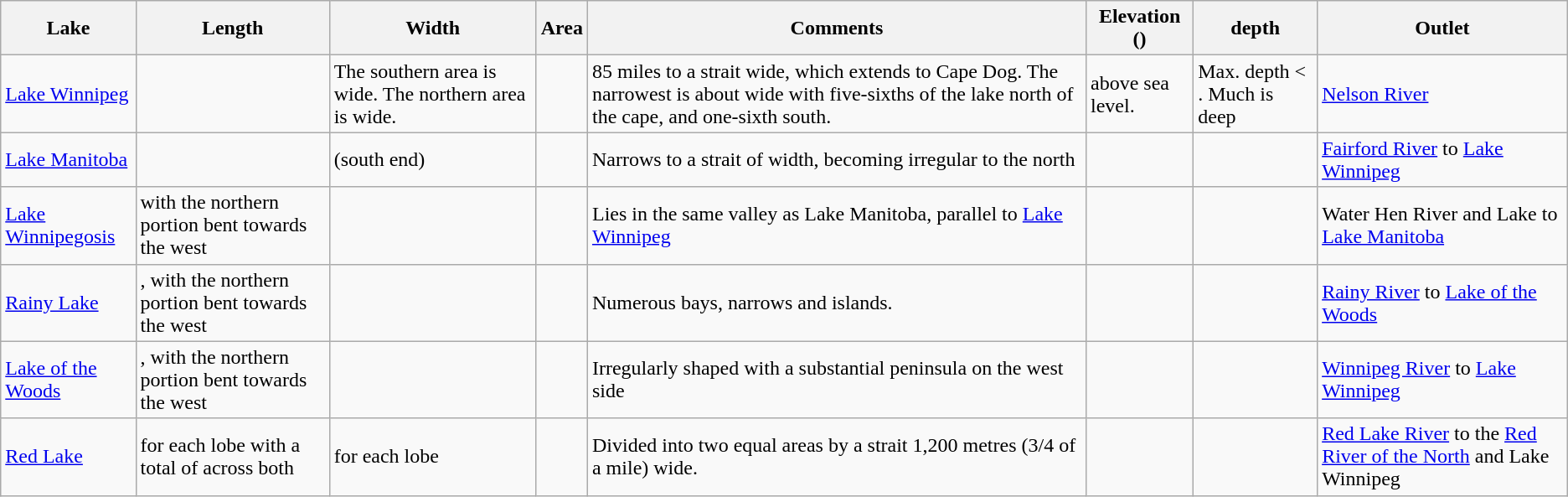<table class="wikitable">
<tr>
<th scope="col" ! scope="col">Lake</th>
<th scope="col">Length</th>
<th scope="col">Width</th>
<th scope="col">Area</th>
<th scope="col">Comments</th>
<th scope="col">Elevation<br>()</th>
<th scope="col"> depth</th>
<th scope="col">Outlet</th>
</tr>
<tr>
<td><a href='#'>Lake Winnipeg</a></td>
<td></td>
<td>The southern area is  wide. The northern area is  wide.</td>
<td></td>
<td>85 miles to a strait  wide, which extends   to Cape Dog. The narrowest is about  wide with five-sixths of the lake north of the cape, and one-sixth south.</td>
<td> above sea level.</td>
<td>Max. depth < . Much is  deep</td>
<td><a href='#'>Nelson River</a></td>
</tr>
<tr>
<td><a href='#'>Lake Manitoba</a></td>
<td></td>
<td> (south end)</td>
<td></td>
<td>Narrows to a strait of  width, becoming irregular to the north</td>
<td></td>
<td></td>
<td><a href='#'>Fairford River</a> to <a href='#'>Lake Winnipeg</a><br></td>
</tr>
<tr>
<td><a href='#'>Lake Winnipegosis</a></td>
<td> with the northern portion bent towards the west</td>
<td></td>
<td></td>
<td>Lies in the same valley as Lake Manitoba, parallel to <a href='#'>Lake Winnipeg</a></td>
<td></td>
<td></td>
<td>Water Hen River and Lake to <a href='#'>Lake Manitoba</a></td>
</tr>
<tr>
<td><a href='#'>Rainy Lake</a></td>
<td>, with the northern portion bent towards the west</td>
<td></td>
<td></td>
<td>Numerous bays, narrows and islands.</td>
<td></td>
<td></td>
<td><a href='#'>Rainy River</a> to <a href='#'>Lake of the Woods</a></td>
</tr>
<tr>
<td><a href='#'>Lake of the Woods</a></td>
<td>, with the northern portion bent towards the west</td>
<td></td>
<td></td>
<td>Irregularly shaped with a substantial peninsula on the west side</td>
<td></td>
<td></td>
<td><a href='#'>Winnipeg River</a> to <a href='#'>Lake Winnipeg</a></td>
</tr>
<tr>
<td><a href='#'>Red Lake</a></td>
<td> for each lobe with a total of  across both</td>
<td> for each lobe</td>
<td></td>
<td>Divided into two equal areas by a strait 1,200 metres (3/4 of a mile) wide.</td>
<td></td>
<td></td>
<td><a href='#'>Red Lake River</a> to the <a href='#'>Red River of the North</a> and Lake Winnipeg</td>
</tr>
</table>
